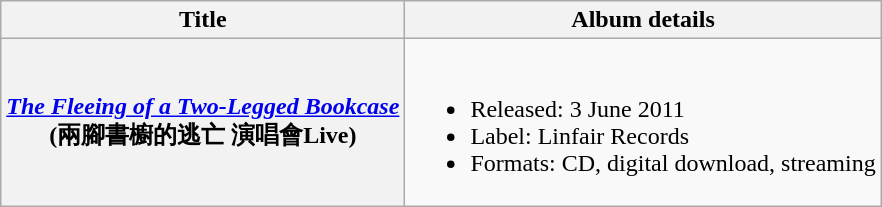<table class="wikitable plainrowheaders">
<tr>
<th>Title</th>
<th>Album details</th>
</tr>
<tr>
<th scope="row"><em><a href='#'>The Fleeing of a Two-Legged Bookcase</a></em><br>(兩腳書櫥的逃亡 演唱會Live)</th>
<td><br><ul><li>Released: 3 June 2011</li><li>Label: Linfair Records</li><li>Formats: CD, digital download, streaming</li></ul></td>
</tr>
</table>
